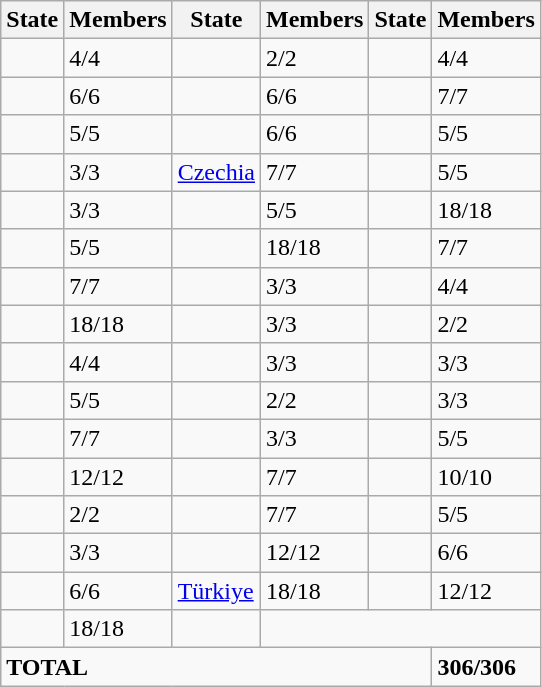<table class="wikitable" border="1">
<tr>
<th>State</th>
<th>Members</th>
<th>State</th>
<th>Members</th>
<th>State</th>
<th>Members</th>
</tr>
<tr>
<td></td>
<td>4/4</td>
<td></td>
<td>2/2</td>
<td></td>
<td>4/4</td>
</tr>
<tr>
<td></td>
<td>6/6</td>
<td></td>
<td>6/6</td>
<td></td>
<td>7/7</td>
</tr>
<tr>
<td></td>
<td>5/5</td>
<td></td>
<td>6/6</td>
<td></td>
<td>5/5</td>
</tr>
<tr>
<td></td>
<td>3/3</td>
<td> <a href='#'>Czechia</a></td>
<td>7/7</td>
<td></td>
<td>5/5</td>
</tr>
<tr>
<td></td>
<td>3/3</td>
<td></td>
<td>5/5</td>
<td></td>
<td>18/18</td>
</tr>
<tr>
<td></td>
<td>5/5</td>
<td></td>
<td>18/18</td>
<td></td>
<td>7/7</td>
</tr>
<tr>
<td></td>
<td>7/7</td>
<td></td>
<td>3/3</td>
<td></td>
<td>4/4</td>
</tr>
<tr>
<td></td>
<td>18/18</td>
<td></td>
<td>3/3</td>
<td></td>
<td>2/2</td>
</tr>
<tr>
<td></td>
<td>4/4</td>
<td></td>
<td>3/3</td>
<td></td>
<td>3/3</td>
</tr>
<tr>
<td></td>
<td>5/5</td>
<td></td>
<td>2/2</td>
<td></td>
<td>3/3</td>
</tr>
<tr>
<td></td>
<td>7/7</td>
<td></td>
<td>3/3</td>
<td></td>
<td>5/5</td>
</tr>
<tr>
<td></td>
<td>12/12</td>
<td></td>
<td>7/7</td>
<td></td>
<td>10/10</td>
</tr>
<tr>
<td></td>
<td>2/2</td>
<td></td>
<td>7/7</td>
<td></td>
<td>5/5</td>
</tr>
<tr>
<td></td>
<td>3/3</td>
<td></td>
<td>12/12</td>
<td></td>
<td>6/6</td>
</tr>
<tr>
<td></td>
<td>6/6</td>
<td> <a href='#'>Türkiye</a></td>
<td>18/18</td>
<td></td>
<td>12/12</td>
</tr>
<tr>
<td></td>
<td>18/18</td>
<td></td>
</tr>
<tr>
<td colspan=5><strong>TOTAL</strong></td>
<td><strong>306/306</strong></td>
</tr>
</table>
